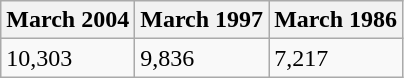<table class="wikitable" border="1">
<tr>
<th>March 2004</th>
<th>March 1997</th>
<th>March 1986</th>
</tr>
<tr>
<td>10,303</td>
<td>9,836</td>
<td>7,217</td>
</tr>
</table>
